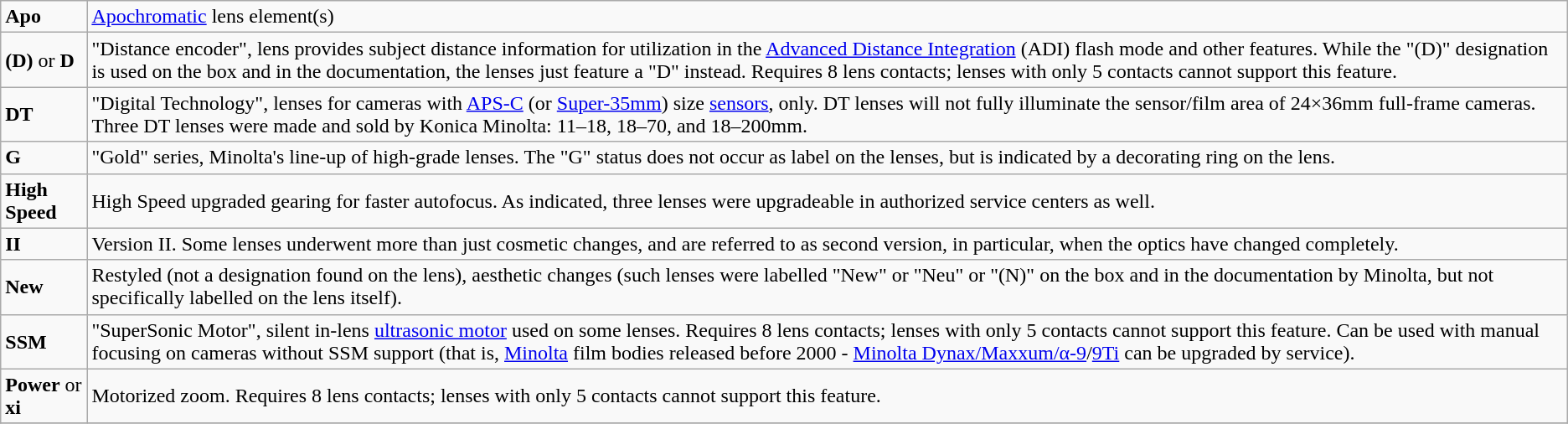<table class="wikitable">
<tr>
<td><strong>Apo</strong></td>
<td><a href='#'>Apochromatic</a> lens element(s)</td>
</tr>
<tr>
<td><strong>(D)</strong> or <strong>D</strong></td>
<td>"Distance encoder", lens provides subject distance information for utilization in the <a href='#'>Advanced Distance Integration</a> (ADI) flash mode and other features. While the "(D)" designation is used on the box and in the documentation, the lenses just feature a "D" instead. Requires 8 lens contacts; lenses with only 5 contacts cannot support this feature.</td>
</tr>
<tr>
<td><strong>DT</strong></td>
<td>"Digital Technology", lenses for cameras with <a href='#'>APS-C</a> (or <a href='#'>Super-35mm</a>) size <a href='#'>sensors</a>, only. DT lenses will not fully illuminate the sensor/film area of 24×36mm full-frame cameras. Three DT lenses were made and sold by Konica Minolta: 11–18, 18–70, and 18–200mm.</td>
</tr>
<tr>
<td><strong>G</strong></td>
<td>"Gold" series, Minolta's line-up of high-grade lenses. The "G" status does not occur as label on the lenses, but is indicated by a decorating ring on the lens.</td>
</tr>
<tr>
<td><strong>High Speed</strong></td>
<td>High Speed upgraded gearing for faster autofocus. As indicated, three lenses were upgradeable in authorized service centers as well.</td>
</tr>
<tr>
<td><strong>II</strong></td>
<td>Version II. Some lenses underwent more than just cosmetic changes, and are referred to as second version, in particular, when the optics have changed completely.</td>
</tr>
<tr>
<td><strong>New</strong></td>
<td>Restyled (not a designation found on the lens), aesthetic changes (such lenses were labelled "New" or "Neu" or "(N)" on the box and in the documentation by Minolta, but not specifically labelled on the lens itself).</td>
</tr>
<tr>
<td><strong>SSM</strong></td>
<td>"SuperSonic Motor", silent in-lens <a href='#'>ultrasonic motor</a> used on some lenses. Requires 8 lens contacts; lenses with only 5 contacts cannot support this feature. Can be used with manual focusing on cameras without SSM support (that is, <a href='#'>Minolta</a> film bodies released before 2000 - <a href='#'>Minolta Dynax/Maxxum/α-9</a>/<a href='#'>9Ti</a> can be upgraded by service).</td>
</tr>
<tr>
<td><strong>Power</strong> or <strong>xi</strong></td>
<td>Motorized zoom. Requires 8 lens contacts; lenses with only 5 contacts cannot support this feature.</td>
</tr>
<tr>
</tr>
</table>
